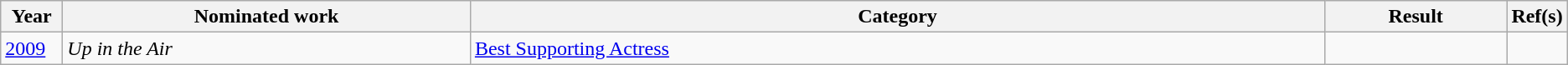<table class="wikitable">
<tr>
<th width=4%>Year</th>
<th width=27%>Nominated work</th>
<th width=57%>Category</th>
<th width=12%>Result</th>
<th width=4%>Ref(s)</th>
</tr>
<tr>
<td><a href='#'>2009</a></td>
<td><em>Up in the Air</em></td>
<td><a href='#'>Best Supporting Actress</a></td>
<td></td>
<td></td>
</tr>
</table>
